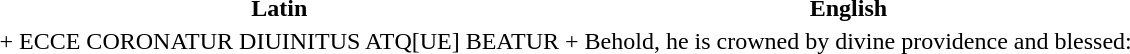<table>
<tr>
<th>Latin</th>
<th>English</th>
</tr>
<tr>
<td lang="la">+ ECCE CORONATUR DIUINITUS ATQ[UE] BEATUR<br></td>
<td>+ Behold, he is crowned by divine providence and blessed:<br></td>
</tr>
</table>
